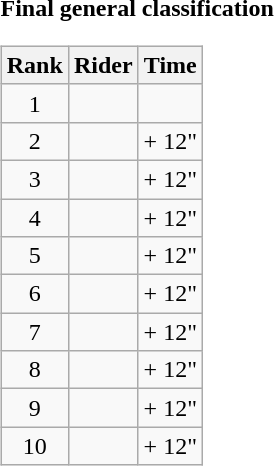<table>
<tr>
<td><strong>Final general classification</strong><br><table class="wikitable">
<tr>
<th scope="col">Rank</th>
<th scope="col">Rider</th>
<th scope="col">Time</th>
</tr>
<tr>
<td style="text-align:center;">1</td>
<td></td>
<td style="text-align:right;"></td>
</tr>
<tr>
<td style="text-align:center;">2</td>
<td></td>
<td style="text-align:right;">+ 12"</td>
</tr>
<tr>
<td style="text-align:center;">3</td>
<td></td>
<td style="text-align:right;">+ 12"</td>
</tr>
<tr>
<td style="text-align:center;">4</td>
<td></td>
<td style="text-align:right;">+ 12"</td>
</tr>
<tr>
<td style="text-align:center;">5</td>
<td></td>
<td style="text-align:right;">+ 12"</td>
</tr>
<tr>
<td style="text-align:center;">6</td>
<td></td>
<td style="text-align:right;">+ 12"</td>
</tr>
<tr>
<td style="text-align:center;">7</td>
<td></td>
<td style="text-align:right;">+ 12"</td>
</tr>
<tr>
<td style="text-align:center;">8</td>
<td></td>
<td style="text-align:right;">+ 12"</td>
</tr>
<tr>
<td style="text-align:center;">9</td>
<td></td>
<td style="text-align:right;">+ 12"</td>
</tr>
<tr>
<td style="text-align:center;">10</td>
<td></td>
<td style="text-align:right;">+ 12"</td>
</tr>
</table>
</td>
</tr>
</table>
